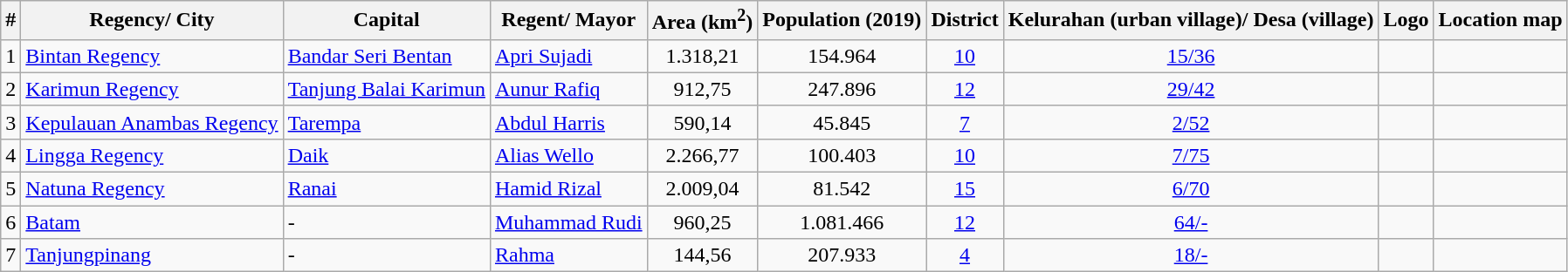<table class="wikitable sortable mw-collapsible">
<tr>
<th>#</th>
<th>Regency/ City</th>
<th>Capital</th>
<th>Regent/ Mayor</th>
<th>Area (km<sup>2</sup>)</th>
<th>Population (2019)</th>
<th>District</th>
<th>Kelurahan (urban village)/ Desa (village)</th>
<th>Logo</th>
<th>Location map</th>
</tr>
<tr>
<td>1</td>
<td><a href='#'>Bintan Regency</a></td>
<td><a href='#'>Bandar Seri Bentan</a></td>
<td><a href='#'>Apri Sujadi</a></td>
<td align="center">1.318,21</td>
<td align="center">154.964</td>
<td align="center"><a href='#'>10</a></td>
<td align="center"><a href='#'>15/36</a></td>
<td></td>
<td></td>
</tr>
<tr>
<td>2</td>
<td><a href='#'>Karimun Regency</a></td>
<td><a href='#'>Tanjung Balai Karimun</a></td>
<td><a href='#'>Aunur Rafiq</a></td>
<td align="center">912,75</td>
<td align="center">247.896</td>
<td align="center"><a href='#'>12</a></td>
<td align="center"><a href='#'>29/42</a></td>
<td></td>
<td></td>
</tr>
<tr>
<td>3</td>
<td><a href='#'>Kepulauan Anambas Regency</a></td>
<td><a href='#'>Tarempa</a></td>
<td><a href='#'>Abdul Harris</a></td>
<td align="center">590,14</td>
<td align="center">45.845</td>
<td align="center"><a href='#'>7</a></td>
<td align="center"><a href='#'>2/52</a></td>
<td></td>
<td></td>
</tr>
<tr>
<td>4</td>
<td><a href='#'>Lingga Regency</a></td>
<td><a href='#'>Daik</a></td>
<td><a href='#'>Alias Wello</a></td>
<td align="center">2.266,77</td>
<td align="center">100.403</td>
<td align="center"><a href='#'>10</a></td>
<td align="center"><a href='#'>7/75</a></td>
<td></td>
<td></td>
</tr>
<tr>
<td>5</td>
<td><a href='#'>Natuna Regency</a></td>
<td><a href='#'>Ranai</a></td>
<td><a href='#'>Hamid Rizal</a></td>
<td align="center">2.009,04</td>
<td align="center">81.542</td>
<td align="center"><a href='#'>15</a></td>
<td align="center"><a href='#'>6/70</a></td>
<td></td>
<td></td>
</tr>
<tr>
<td>6</td>
<td><a href='#'>Batam</a></td>
<td>-</td>
<td><a href='#'>Muhammad Rudi</a></td>
<td align="center">960,25</td>
<td align="center">1.081.466</td>
<td align="center"><a href='#'>12</a></td>
<td align="center"><a href='#'>64/-</a></td>
<td></td>
<td></td>
</tr>
<tr>
<td>7</td>
<td><a href='#'>Tanjungpinang</a></td>
<td>-</td>
<td><a href='#'>Rahma</a></td>
<td align="center">144,56</td>
<td align="center">207.933</td>
<td align="center"><a href='#'>4</a></td>
<td align="center"><a href='#'>18/-</a></td>
<td></td>
<td></td>
</tr>
</table>
